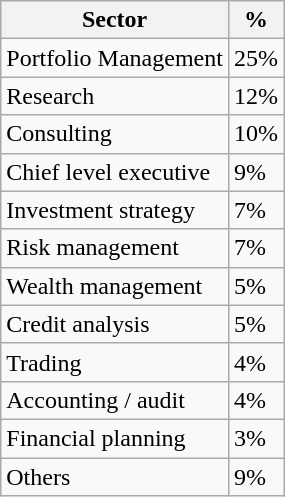<table class="wikitable sortable floatright">
<tr>
<th>Sector</th>
<th>%</th>
</tr>
<tr>
<td>Portfolio Management</td>
<td>25%</td>
</tr>
<tr>
<td>Research</td>
<td>12%</td>
</tr>
<tr>
<td>Consulting</td>
<td>10%</td>
</tr>
<tr>
<td>Chief level executive</td>
<td>9%</td>
</tr>
<tr>
<td>Investment strategy</td>
<td>7%</td>
</tr>
<tr>
<td>Risk management</td>
<td>7%</td>
</tr>
<tr>
<td>Wealth management</td>
<td>5%</td>
</tr>
<tr>
<td>Credit analysis</td>
<td>5%</td>
</tr>
<tr>
<td>Trading</td>
<td>4%</td>
</tr>
<tr>
<td>Accounting / audit</td>
<td>4%</td>
</tr>
<tr>
<td>Financial planning</td>
<td>3%</td>
</tr>
<tr>
<td>Others</td>
<td>9%</td>
</tr>
</table>
